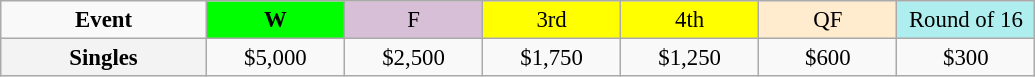<table class=wikitable style=font-size:95%;text-align:center>
<tr>
<td style="width:130px"><strong>Event</strong></td>
<td style="width:85px; background:lime"><strong>W</strong></td>
<td style="width:85px; background:thistle">F</td>
<td style="width:85px; background:#ffff00">3rd</td>
<td style="width:85px; background:#ffff00">4th</td>
<td style="width:85px; background:#ffebcd">QF</td>
<td style="width:85px; background:#afeeee">Round of 16</td>
</tr>
<tr>
<th style=background:#f3f3f3>Singles </th>
<td>$5,000</td>
<td>$2,500</td>
<td>$1,750</td>
<td>$1,250</td>
<td>$600</td>
<td>$300</td>
</tr>
</table>
